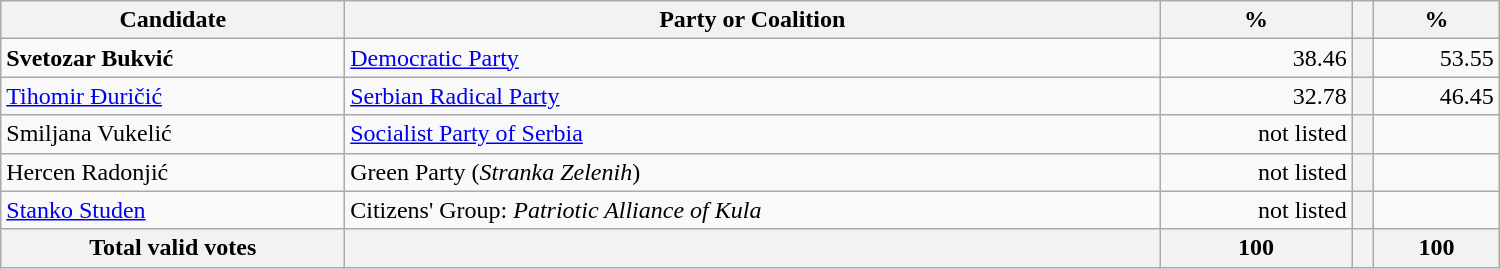<table style="width:1000px;" class="wikitable">
<tr>
<th>Candidate</th>
<th>Party or Coalition</th>
<th>%</th>
<th></th>
<th>%</th>
</tr>
<tr>
<td align="left"><strong>Svetozar Bukvić</strong></td>
<td align="left"><a href='#'>Democratic Party</a></td>
<td align="right">38.46</td>
<th align="left"></th>
<td align="right">53.55</td>
</tr>
<tr>
<td align="left"><a href='#'>Tihomir Đuričić</a></td>
<td align="left"><a href='#'>Serbian Radical Party</a></td>
<td align="right">32.78</td>
<th align="left"></th>
<td align="right">46.45</td>
</tr>
<tr>
<td align="left">Smiljana Vukelić</td>
<td align="left"><a href='#'>Socialist Party of Serbia</a></td>
<td align="right">not listed</td>
<th align="left"></th>
<td align="right"></td>
</tr>
<tr>
<td align="left">Hercen Radonjić</td>
<td align="left">Green Party (<em>Stranka Zelenih</em>)</td>
<td align="right">not listed</td>
<th align="left"></th>
<td align="right"></td>
</tr>
<tr>
<td align="left"><a href='#'>Stanko Studen</a></td>
<td align="left">Citizens' Group: <em>Patriotic Alliance of Kula</em></td>
<td align="right">not listed</td>
<th align="left"></th>
<td align="right"></td>
</tr>
<tr>
<th align="left">Total valid votes</th>
<th align="left"></th>
<th align="right">100</th>
<th align="left"></th>
<th align="right">100</th>
</tr>
</table>
